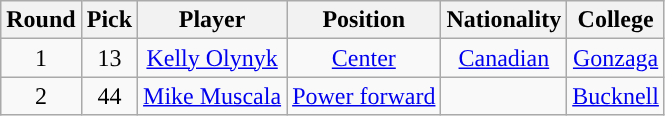<table class="wikitable sortable sortable">
<tr>
<th>Round</th>
<th>Pick</th>
<th>Player</th>
<th>Position</th>
<th>Nationality</th>
<th>College</th>
</tr>
<tr style="text-align: center">
<td>1</td>
<td>13</td>
<td><a href='#'>Kelly Olynyk</a></td>
<td><a href='#'>Center</a></td>
<td> <a href='#'>Canadian</a></td>
<td><a href='#'>Gonzaga</a></td>
</tr>
<tr style="text-align: center">
<td>2</td>
<td>44</td>
<td><a href='#'>Mike Muscala</a></td>
<td><a href='#'>Power forward</a></td>
<td></td>
<td><a href='#'>Bucknell</a></td>
</tr>
</table>
